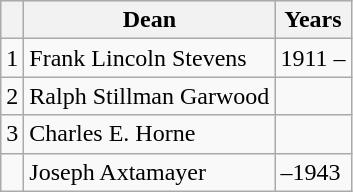<table class="wikitable">
<tr style="background:#eee;">
<th></th>
<th>Dean</th>
<th>Years</th>
</tr>
<tr>
<td>1</td>
<td>Frank Lincoln Stevens</td>
<td>1911 –</td>
</tr>
<tr>
<td>2</td>
<td>Ralph Stillman Garwood</td>
<td></td>
</tr>
<tr>
<td>3</td>
<td>Charles E. Horne</td>
<td></td>
</tr>
<tr>
<td></td>
<td>Joseph Axtamayer</td>
<td>–1943</td>
</tr>
</table>
